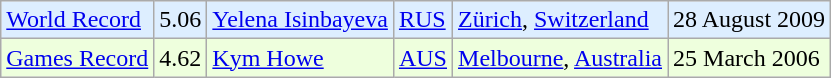<table class="wikitable">
<tr bgcolor = "ddeeff">
<td><a href='#'>World Record</a></td>
<td>5.06</td>
<td><a href='#'>Yelena Isinbayeva</a></td>
<td><a href='#'>RUS</a></td>
<td><a href='#'>Zürich</a>, <a href='#'>Switzerland</a></td>
<td>28 August 2009</td>
</tr>
<tr bgcolor = "eeffdd">
<td><a href='#'>Games Record</a></td>
<td>4.62</td>
<td><a href='#'>Kym Howe</a></td>
<td><a href='#'>AUS</a></td>
<td><a href='#'>Melbourne</a>, <a href='#'>Australia</a></td>
<td>25 March 2006</td>
</tr>
</table>
